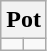<table class="wikitable">
<tr>
<th colspan=2>Pot</th>
</tr>
<tr>
<td valign=top></td>
<td valign=top></td>
</tr>
</table>
